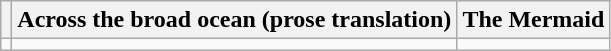<table class="wikitable">
<tr>
<th></th>
<th>Across the broad ocean (prose translation)</th>
<th>The Mermaid</th>
</tr>
<tr>
<td></td>
<td></td>
<td></td>
</tr>
</table>
